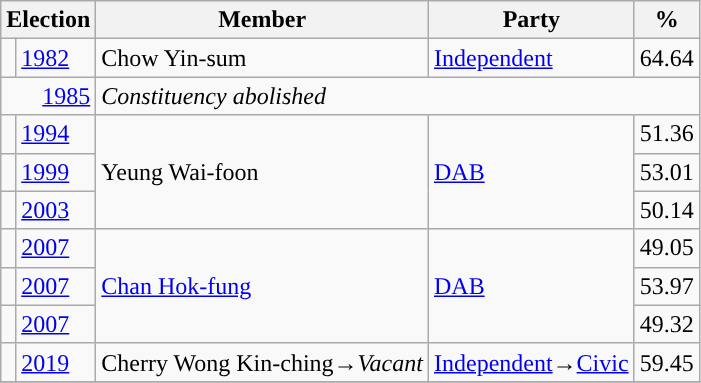<table class="wikitable">
<tr>
<th colspan="2">Election</th>
<th>Member</th>
<th>Party</th>
<th>%</th>
</tr>
<tr>
<td style="background-color: "></td>
<td><a href='#'>1982</a></td>
<td>Chow Yin-sum</td>
<td><a href='#'>Independent</a></td>
<td>64.64</td>
</tr>
<tr>
<td colspan=2 align=right><a href='#'>1985</a></td>
<td colspan=3><em>Constituency abolished</em></td>
</tr>
<tr>
<td style="background-color: "></td>
<td><a href='#'>1994</a></td>
<td rowspan=3>Yeung Wai-foon</td>
<td rowspan=3><a href='#'>DAB</a></td>
<td>51.36</td>
</tr>
<tr>
<td style="background-color: "></td>
<td><a href='#'>1999</a></td>
<td>53.01</td>
</tr>
<tr>
<td style="background-color: "></td>
<td><a href='#'>2003</a></td>
<td>50.14</td>
</tr>
<tr>
<td style="background-color: "></td>
<td><a href='#'>2007</a></td>
<td rowspan=3><a href='#'>Chan Hok-fung</a></td>
<td rowspan=3><a href='#'>DAB</a></td>
<td>49.05</td>
</tr>
<tr>
<td style="background-color: "></td>
<td><a href='#'>2007</a></td>
<td>53.97</td>
</tr>
<tr>
<td style="background-color: "></td>
<td><a href='#'>2007</a></td>
<td>49.32</td>
</tr>
<tr>
<td style="background-color: "></td>
<td><a href='#'>2019</a></td>
<td>Cherry Wong Kin-ching→<em>Vacant</em></td>
<td><a href='#'>Independent</a>→<a href='#'>Civic</a></td>
<td>59.45</td>
</tr>
<tr>
</tr>
</table>
